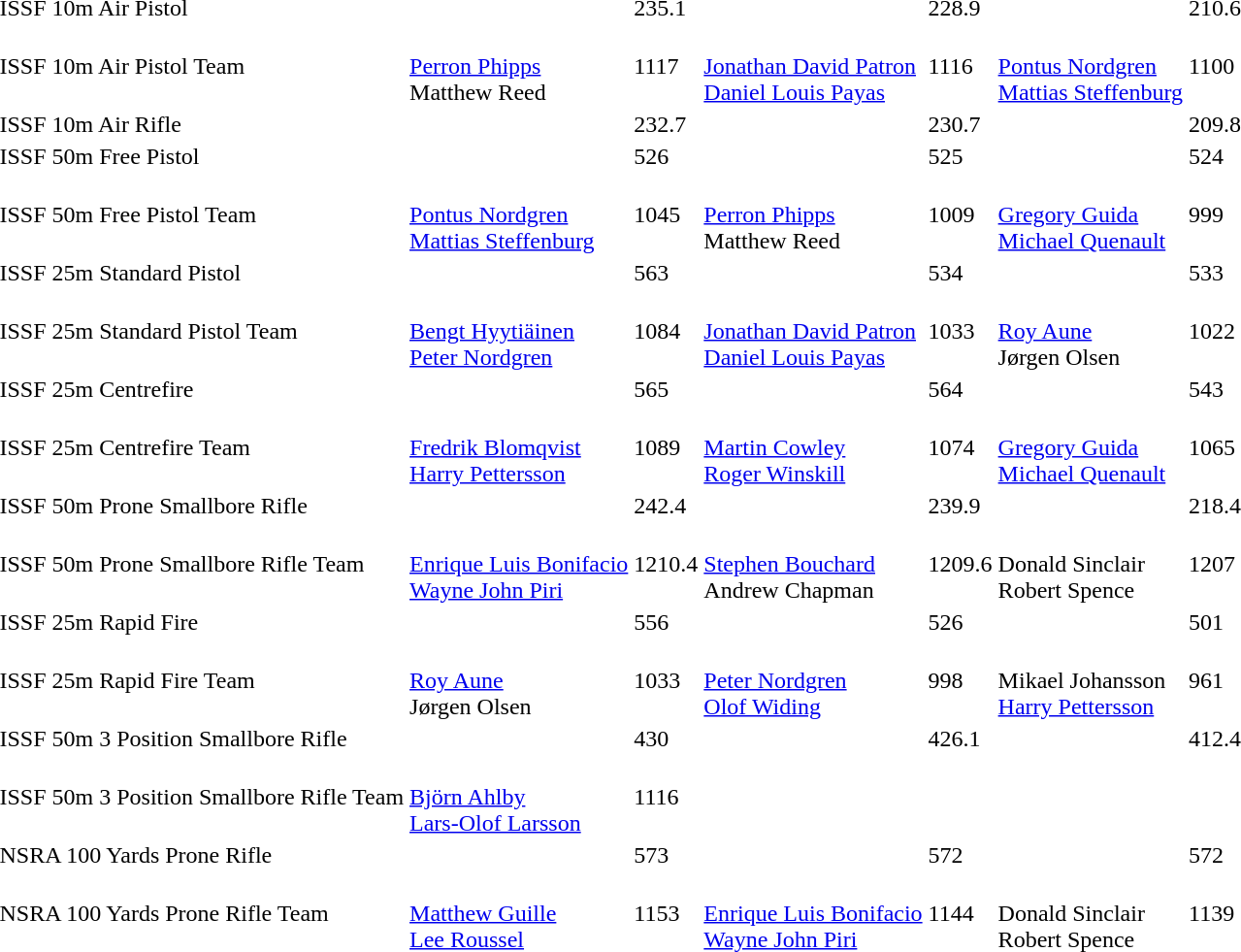<table>
<tr>
<td>ISSF 10m Air Pistol</td>
<td></td>
<td>235.1</td>
<td></td>
<td>228.9</td>
<td></td>
<td>210.6</td>
</tr>
<tr>
<td>ISSF 10m Air Pistol Team</td>
<td><br><a href='#'>Perron Phipps</a><br>Matthew Reed</td>
<td>1117</td>
<td><br><a href='#'>Jonathan David Patron</a><br><a href='#'>Daniel Louis Payas</a></td>
<td>1116</td>
<td><br><a href='#'>Pontus Nordgren</a><br><a href='#'>Mattias Steffenburg</a></td>
<td>1100</td>
</tr>
<tr>
<td>ISSF 10m Air Rifle</td>
<td></td>
<td>232.7</td>
<td></td>
<td>230.7</td>
<td></td>
<td>209.8</td>
</tr>
<tr>
<td>ISSF 50m Free Pistol</td>
<td></td>
<td>526</td>
<td></td>
<td>525</td>
<td></td>
<td>524</td>
</tr>
<tr>
<td>ISSF 50m Free Pistol Team</td>
<td><br><a href='#'>Pontus Nordgren</a><br><a href='#'>Mattias Steffenburg</a></td>
<td>1045</td>
<td><br><a href='#'>Perron Phipps</a><br>Matthew Reed</td>
<td>1009</td>
<td><br><a href='#'>Gregory Guida</a><br><a href='#'>Michael Quenault</a></td>
<td>999</td>
</tr>
<tr>
<td>ISSF 25m Standard Pistol</td>
<td></td>
<td>563</td>
<td></td>
<td>534</td>
<td></td>
<td>533</td>
</tr>
<tr>
<td>ISSF 25m Standard Pistol Team</td>
<td><br><a href='#'>Bengt Hyytiäinen</a><br><a href='#'>Peter Nordgren</a></td>
<td>1084</td>
<td><br><a href='#'>Jonathan David Patron</a><br><a href='#'>Daniel Louis Payas</a></td>
<td>1033</td>
<td><br><a href='#'>Roy Aune</a><br>Jørgen Olsen</td>
<td>1022</td>
</tr>
<tr>
<td>ISSF 25m Centrefire</td>
<td></td>
<td>565</td>
<td></td>
<td>564</td>
<td></td>
<td>543</td>
</tr>
<tr>
<td>ISSF 25m Centrefire Team</td>
<td><br><a href='#'>Fredrik Blomqvist</a><br><a href='#'>Harry Pettersson</a></td>
<td>1089</td>
<td><br><a href='#'>Martin Cowley</a><br><a href='#'>Roger Winskill</a></td>
<td>1074</td>
<td><br><a href='#'>Gregory Guida</a><br><a href='#'>Michael Quenault</a></td>
<td>1065</td>
</tr>
<tr>
<td>ISSF 50m Prone Smallbore Rifle</td>
<td></td>
<td>242.4</td>
<td></td>
<td>239.9</td>
<td></td>
<td>218.4</td>
</tr>
<tr>
<td>ISSF 50m Prone Smallbore Rifle Team</td>
<td><br><a href='#'>Enrique Luis Bonifacio</a><br><a href='#'>Wayne John Piri</a></td>
<td>1210.4</td>
<td><br><a href='#'>Stephen Bouchard</a><br>Andrew Chapman</td>
<td>1209.6</td>
<td><br>Donald Sinclair<br>Robert Spence</td>
<td>1207</td>
</tr>
<tr>
<td>ISSF 25m Rapid Fire</td>
<td></td>
<td>556</td>
<td></td>
<td>526</td>
<td></td>
<td>501</td>
</tr>
<tr>
<td>ISSF 25m Rapid Fire Team</td>
<td><br><a href='#'>Roy Aune</a><br>Jørgen Olsen</td>
<td>1033</td>
<td><br><a href='#'>Peter Nordgren</a><br><a href='#'>Olof Widing</a></td>
<td>998</td>
<td><br>Mikael Johansson<br><a href='#'>Harry Pettersson</a></td>
<td>961</td>
</tr>
<tr>
<td>ISSF 50m 3 Position Smallbore Rifle</td>
<td></td>
<td>430</td>
<td></td>
<td>426.1</td>
<td></td>
<td>412.4</td>
</tr>
<tr>
<td>ISSF 50m 3 Position Smallbore Rifle Team</td>
<td><br><a href='#'>Björn Ahlby</a><br><a href='#'>Lars-Olof Larsson</a></td>
<td>1116</td>
<td flagathlete></td>
<td></td>
<td flagathlete></td>
<td></td>
</tr>
<tr>
<td>NSRA 100 Yards Prone Rifle</td>
<td></td>
<td>573</td>
<td></td>
<td>572</td>
<td></td>
<td>572</td>
</tr>
<tr>
<td>NSRA 100 Yards Prone Rifle Team</td>
<td><br><a href='#'>Matthew Guille</a><br><a href='#'>Lee Roussel</a></td>
<td>1153</td>
<td><br><a href='#'>Enrique Luis Bonifacio</a><br><a href='#'>Wayne John Piri</a></td>
<td>1144</td>
<td><br>Donald Sinclair<br>Robert Spence</td>
<td>1139</td>
</tr>
</table>
